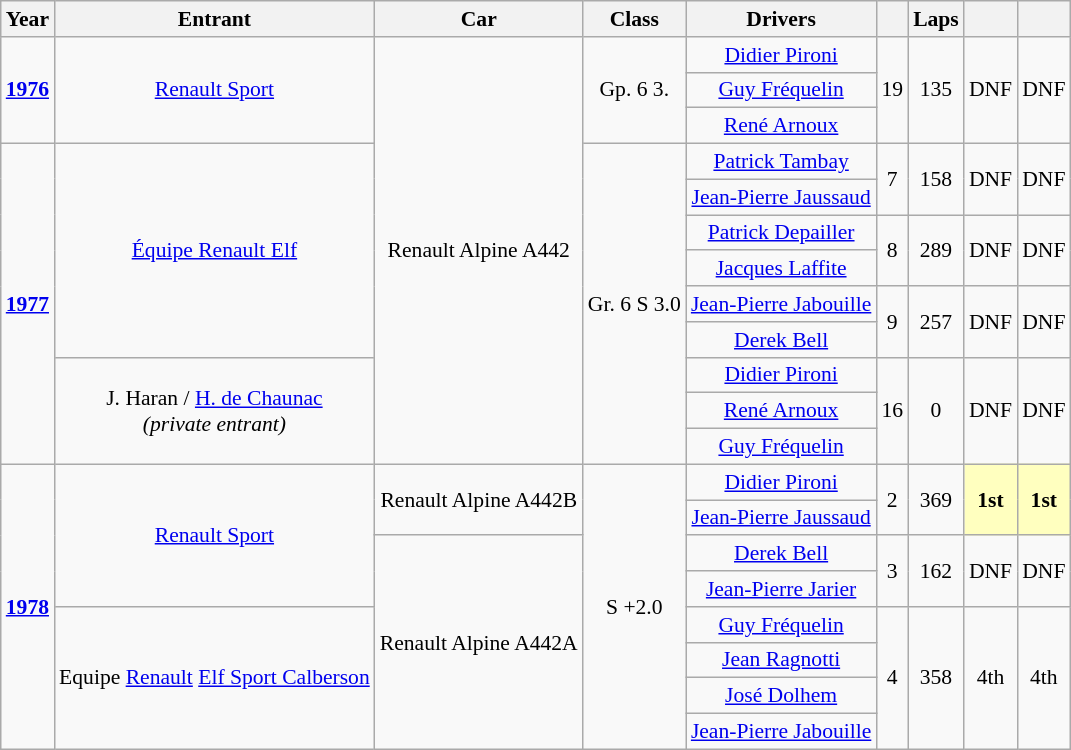<table class="wikitable" style="text-align:center; font-size:90%">
<tr>
<th>Year</th>
<th>Entrant</th>
<th>Car</th>
<th>Class</th>
<th>Drivers</th>
<th></th>
<th>Laps</th>
<th></th>
<th></th>
</tr>
<tr>
<td rowspan="3"><a href='#'><strong>1976</strong></a></td>
<td rowspan="3"> <a href='#'>Renault Sport</a></td>
<td rowspan="12">Renault Alpine A442</td>
<td rowspan="3">Gp. 6 3.</td>
<td> <a href='#'>Didier Pironi</a></td>
<td rowspan="3">19</td>
<td rowspan="3">135</td>
<td rowspan="3">DNF</td>
<td rowspan="3">DNF</td>
</tr>
<tr>
<td> <a href='#'>Guy Fréquelin</a></td>
</tr>
<tr>
<td> <a href='#'>René Arnoux</a></td>
</tr>
<tr>
<td rowspan="9"><strong><a href='#'>1977</a></strong></td>
<td rowspan="6"> <a href='#'>Équipe Renault Elf</a></td>
<td rowspan="9">Gr. 6 S 3.0</td>
<td> <a href='#'>Patrick Tambay</a></td>
<td rowspan="2">7</td>
<td rowspan="2">158</td>
<td rowspan="2">DNF</td>
<td rowspan="2">DNF</td>
</tr>
<tr>
<td> <a href='#'>Jean-Pierre Jaussaud</a></td>
</tr>
<tr>
<td> <a href='#'>Patrick Depailler</a></td>
<td rowspan="2">8</td>
<td rowspan="2">289</td>
<td rowspan="2">DNF</td>
<td rowspan="2">DNF</td>
</tr>
<tr>
<td> <a href='#'>Jacques Laffite</a></td>
</tr>
<tr>
<td> <a href='#'>Jean-Pierre Jabouille</a></td>
<td rowspan="2">9</td>
<td rowspan="2">257</td>
<td rowspan="2">DNF</td>
<td rowspan="2">DNF</td>
</tr>
<tr>
<td> <a href='#'>Derek Bell</a></td>
</tr>
<tr>
<td rowspan="3"> J. Haran / <a href='#'>H. de Chaunac</a><br><em>(private entrant)</em></td>
<td> <a href='#'>Didier Pironi</a></td>
<td rowspan="3">16</td>
<td rowspan="3">0</td>
<td rowspan="3">DNF</td>
<td rowspan="3">DNF</td>
</tr>
<tr>
<td> <a href='#'>René Arnoux</a></td>
</tr>
<tr>
<td> <a href='#'>Guy Fréquelin</a></td>
</tr>
<tr>
<td rowspan="8"><a href='#'><strong>1978</strong></a></td>
<td rowspan="4"> <a href='#'>Renault Sport</a></td>
<td rowspan="2">Renault Alpine A442B</td>
<td rowspan="8">S +2.0</td>
<td> <a href='#'>Didier Pironi</a></td>
<td rowspan="2">2</td>
<td rowspan="2">369</td>
<th style="background:#FFFFBF;" rowspan="2">1st</th>
<th style="background:#FFFFBF;" rowspan="2">1st</th>
</tr>
<tr>
<td> <a href='#'>Jean-Pierre Jaussaud</a></td>
</tr>
<tr>
<td rowspan="6">Renault Alpine A442A</td>
<td> <a href='#'>Derek Bell</a></td>
<td rowspan="2">3</td>
<td rowspan="2">162</td>
<td rowspan="2">DNF</td>
<td rowspan="2">DNF</td>
</tr>
<tr>
<td> <a href='#'>Jean-Pierre Jarier</a></td>
</tr>
<tr>
<td rowspan="4"> Equipe <a href='#'>Renault</a> <a href='#'>Elf Sport Calberson</a></td>
<td> <a href='#'>Guy Fréquelin</a></td>
<td rowspan="4">4</td>
<td rowspan="4">358</td>
<td rowspan="4">4th</td>
<td rowspan="4">4th</td>
</tr>
<tr>
<td> <a href='#'>Jean Ragnotti</a></td>
</tr>
<tr>
<td> <a href='#'>José Dolhem</a></td>
</tr>
<tr>
<td> <a href='#'>Jean-Pierre Jabouille</a></td>
</tr>
</table>
